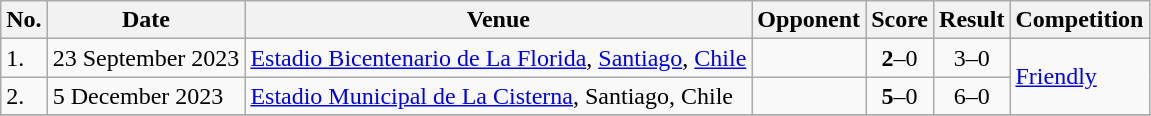<table class="wikitable">
<tr>
<th>No.</th>
<th>Date</th>
<th>Venue</th>
<th>Opponent</th>
<th>Score</th>
<th>Result</th>
<th>Competition</th>
</tr>
<tr>
<td>1.</td>
<td>23 September 2023</td>
<td><a href='#'>Estadio Bicentenario de La Florida</a>, <a href='#'>Santiago</a>, <a href='#'>Chile</a></td>
<td></td>
<td align=center><strong>2</strong>–0</td>
<td align=center>3–0</td>
<td rowspan=2><a href='#'>Friendly</a></td>
</tr>
<tr>
<td>2.</td>
<td>5 December 2023</td>
<td><a href='#'>Estadio Municipal de La Cisterna</a>, Santiago, Chile</td>
<td></td>
<td align=center><strong>5</strong>–0</td>
<td align=center>6–0</td>
</tr>
<tr>
</tr>
</table>
